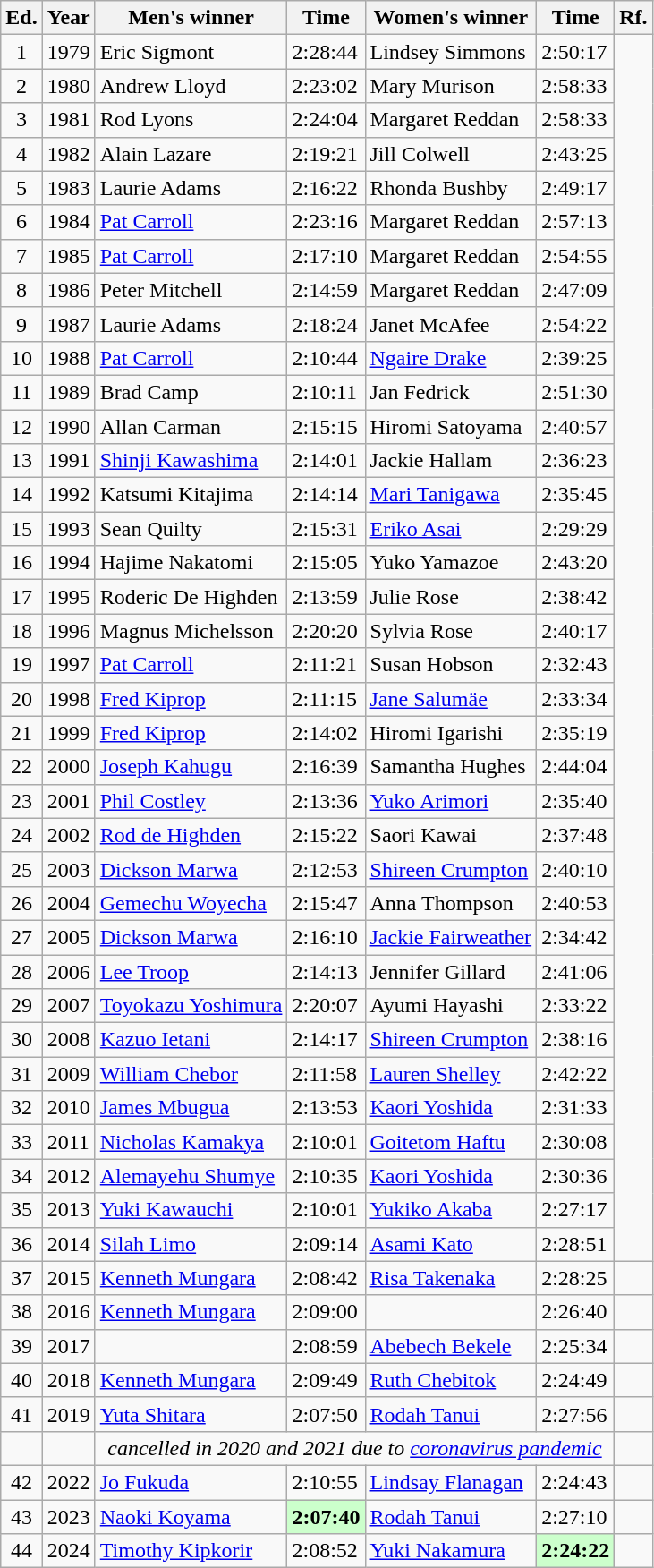<table class="wikitable sortable">
<tr>
<th class="unsortable">Ed.</th>
<th>Year</th>
<th>Men's winner</th>
<th>Time</th>
<th>Women's winner</th>
<th>Time</th>
<th class="unsortable">Rf.</th>
</tr>
<tr>
<td align="center">1</td>
<td>1979</td>
<td> Eric Sigmont</td>
<td>2:28:44</td>
<td> Lindsey Simmons</td>
<td>2:50:17</td>
</tr>
<tr>
<td align="center">2</td>
<td>1980</td>
<td> Andrew Lloyd</td>
<td>2:23:02</td>
<td> Mary Murison</td>
<td>2:58:33</td>
</tr>
<tr>
<td align="center">3</td>
<td>1981</td>
<td> Rod Lyons</td>
<td>2:24:04</td>
<td> Margaret Reddan</td>
<td>2:58:33</td>
</tr>
<tr>
<td align="center">4</td>
<td>1982</td>
<td> Alain Lazare</td>
<td>2:19:21</td>
<td> Jill Colwell</td>
<td>2:43:25</td>
</tr>
<tr>
<td align="center">5</td>
<td>1983</td>
<td> Laurie Adams</td>
<td>2:16:22</td>
<td> Rhonda Bushby</td>
<td>2:49:17</td>
</tr>
<tr>
<td align="center">6</td>
<td>1984</td>
<td> <a href='#'>Pat Carroll</a></td>
<td>2:23:16</td>
<td> Margaret Reddan</td>
<td>2:57:13</td>
</tr>
<tr>
<td align="center">7</td>
<td>1985</td>
<td> <a href='#'>Pat Carroll</a></td>
<td>2:17:10</td>
<td> Margaret Reddan</td>
<td>2:54:55</td>
</tr>
<tr>
<td align="center">8</td>
<td>1986</td>
<td> Peter Mitchell</td>
<td>2:14:59</td>
<td> Margaret Reddan</td>
<td>2:47:09</td>
</tr>
<tr>
<td align="center">9</td>
<td>1987</td>
<td> Laurie Adams</td>
<td>2:18:24</td>
<td> Janet McAfee</td>
<td>2:54:22</td>
</tr>
<tr>
<td align="center">10</td>
<td>1988</td>
<td> <a href='#'>Pat Carroll</a></td>
<td>2:10:44</td>
<td> <a href='#'>Ngaire Drake</a></td>
<td>2:39:25</td>
</tr>
<tr>
<td align="center">11</td>
<td>1989</td>
<td> Brad Camp</td>
<td>2:10:11</td>
<td> Jan Fedrick</td>
<td>2:51:30</td>
</tr>
<tr>
<td align="center">12</td>
<td>1990</td>
<td> Allan Carman</td>
<td>2:15:15</td>
<td> Hiromi Satoyama</td>
<td>2:40:57</td>
</tr>
<tr>
<td align="center">13</td>
<td>1991</td>
<td> <a href='#'>Shinji Kawashima</a></td>
<td>2:14:01</td>
<td> Jackie Hallam</td>
<td>2:36:23</td>
</tr>
<tr>
<td align="center">14</td>
<td>1992</td>
<td> Katsumi Kitajima</td>
<td>2:14:14</td>
<td> <a href='#'>Mari Tanigawa</a></td>
<td>2:35:45</td>
</tr>
<tr>
<td align="center">15</td>
<td>1993</td>
<td> Sean Quilty</td>
<td>2:15:31</td>
<td> <a href='#'>Eriko Asai</a></td>
<td>2:29:29</td>
</tr>
<tr>
<td align="center">16</td>
<td>1994</td>
<td> Hajime Nakatomi</td>
<td>2:15:05</td>
<td> Yuko Yamazoe</td>
<td>2:43:20</td>
</tr>
<tr>
<td align="center">17</td>
<td>1995</td>
<td> Roderic De Highden</td>
<td>2:13:59</td>
<td> Julie Rose</td>
<td>2:38:42</td>
</tr>
<tr>
<td align="center">18</td>
<td>1996</td>
<td> Magnus Michelsson</td>
<td>2:20:20</td>
<td> Sylvia Rose</td>
<td>2:40:17</td>
</tr>
<tr>
<td align="center">19</td>
<td>1997</td>
<td> <a href='#'>Pat Carroll</a></td>
<td>2:11:21</td>
<td> Susan Hobson</td>
<td>2:32:43</td>
</tr>
<tr>
<td align="center">20</td>
<td>1998</td>
<td> <a href='#'>Fred Kiprop</a></td>
<td>2:11:15</td>
<td> <a href='#'>Jane Salumäe</a></td>
<td>2:33:34</td>
</tr>
<tr>
<td align="center">21</td>
<td>1999</td>
<td> <a href='#'>Fred Kiprop</a></td>
<td>2:14:02</td>
<td> Hiromi Igarishi</td>
<td>2:35:19</td>
</tr>
<tr>
<td align="center">22</td>
<td>2000</td>
<td> <a href='#'>Joseph Kahugu</a></td>
<td>2:16:39</td>
<td> Samantha Hughes</td>
<td>2:44:04</td>
</tr>
<tr>
<td align="center">23</td>
<td>2001</td>
<td> <a href='#'>Phil Costley</a></td>
<td>2:13:36</td>
<td> <a href='#'>Yuko Arimori</a></td>
<td>2:35:40</td>
</tr>
<tr>
<td align="center">24</td>
<td>2002</td>
<td> <a href='#'>Rod de Highden</a></td>
<td>2:15:22</td>
<td> Saori Kawai</td>
<td>2:37:48</td>
</tr>
<tr>
<td align="center">25</td>
<td>2003</td>
<td> <a href='#'>Dickson Marwa</a></td>
<td>2:12:53</td>
<td> <a href='#'>Shireen Crumpton</a></td>
<td>2:40:10</td>
</tr>
<tr>
<td align="center">26</td>
<td>2004</td>
<td> <a href='#'>Gemechu Woyecha</a></td>
<td>2:15:47</td>
<td> Anna Thompson</td>
<td>2:40:53</td>
</tr>
<tr>
<td align="center">27</td>
<td>2005</td>
<td> <a href='#'>Dickson Marwa</a></td>
<td>2:16:10</td>
<td> <a href='#'>Jackie Fairweather</a></td>
<td>2:34:42</td>
</tr>
<tr>
<td align="center">28</td>
<td>2006</td>
<td> <a href='#'>Lee Troop</a></td>
<td>2:14:13</td>
<td> Jennifer Gillard</td>
<td>2:41:06</td>
</tr>
<tr>
<td align="center">29</td>
<td>2007</td>
<td> <a href='#'>Toyokazu Yoshimura</a></td>
<td>2:20:07</td>
<td> Ayumi Hayashi</td>
<td>2:33:22</td>
</tr>
<tr>
<td align="center">30</td>
<td>2008</td>
<td> <a href='#'>Kazuo Ietani</a></td>
<td>2:14:17</td>
<td> <a href='#'>Shireen Crumpton</a></td>
<td>2:38:16</td>
</tr>
<tr>
<td align="center">31</td>
<td>2009</td>
<td> <a href='#'>William Chebor</a></td>
<td>2:11:58</td>
<td> <a href='#'>Lauren Shelley</a></td>
<td>2:42:22</td>
</tr>
<tr>
<td align="center">32</td>
<td>2010</td>
<td> <a href='#'>James Mbugua</a></td>
<td>2:13:53</td>
<td> <a href='#'>Kaori Yoshida</a></td>
<td>2:31:33</td>
</tr>
<tr>
<td align="center">33</td>
<td>2011</td>
<td> <a href='#'>Nicholas Kamakya</a></td>
<td>2:10:01</td>
<td> <a href='#'>Goitetom Haftu</a></td>
<td>2:30:08</td>
</tr>
<tr>
<td align="center">34</td>
<td>2012</td>
<td> <a href='#'>Alemayehu Shumye</a></td>
<td>2:10:35</td>
<td> <a href='#'>Kaori Yoshida</a></td>
<td>2:30:36</td>
</tr>
<tr>
<td align="center">35</td>
<td>2013</td>
<td> <a href='#'>Yuki Kawauchi</a></td>
<td>2:10:01</td>
<td> <a href='#'>Yukiko Akaba</a></td>
<td>2:27:17</td>
</tr>
<tr>
<td align="center">36</td>
<td>2014</td>
<td> <a href='#'>Silah Limo</a></td>
<td>2:09:14</td>
<td> <a href='#'>Asami Kato</a></td>
<td>2:28:51</td>
</tr>
<tr>
<td align="center">37</td>
<td>2015</td>
<td> <a href='#'>Kenneth Mungara</a></td>
<td>2:08:42</td>
<td> <a href='#'>Risa Takenaka</a></td>
<td>2:28:25</td>
<td></td>
</tr>
<tr>
<td align="center">38</td>
<td>2016</td>
<td> <a href='#'>Kenneth Mungara</a></td>
<td>2:09:00</td>
<td> </td>
<td>2:26:40</td>
<td></td>
</tr>
<tr>
<td align="center">39</td>
<td>2017</td>
<td> </td>
<td>2:08:59</td>
<td> <a href='#'>Abebech Bekele</a></td>
<td>2:25:34</td>
<td></td>
</tr>
<tr>
<td align="center">40</td>
<td>2018</td>
<td> <a href='#'>Kenneth Mungara</a></td>
<td>2:09:49</td>
<td> <a href='#'>Ruth Chebitok</a></td>
<td>2:24:49</td>
<td></td>
</tr>
<tr>
<td align="center">41</td>
<td>2019</td>
<td> <a href='#'>Yuta Shitara</a></td>
<td>2:07:50</td>
<td> <a href='#'>Rodah Tanui</a></td>
<td>2:27:56</td>
<td></td>
</tr>
<tr>
<td></td>
<td></td>
<td colspan="4" align="center" data-sort-value=""><em>cancelled in 2020 and 2021 due to <a href='#'>coronavirus pandemic</a></em></td>
<td></td>
</tr>
<tr>
<td align="center">42</td>
<td>2022</td>
<td> <a href='#'>Jo Fukuda</a></td>
<td>2:10:55</td>
<td> <a href='#'>Lindsay Flanagan</a></td>
<td>2:24:43</td>
<td></td>
</tr>
<tr>
<td align="center">43</td>
<td>2023</td>
<td> <a href='#'>Naoki Koyama</a></td>
<td bgcolor="#CCFFCC"><strong>2:07:40</strong></td>
<td> <a href='#'>Rodah Tanui</a></td>
<td>2:27:10</td>
<td></td>
</tr>
<tr>
<td align="center">44</td>
<td>2024</td>
<td> <a href='#'>Timothy Kipkorir</a></td>
<td>2:08:52</td>
<td> <a href='#'>Yuki Nakamura</a></td>
<td bgcolor="#CCFFCC"><strong>2:24:22</strong></td>
<td></td>
</tr>
</table>
